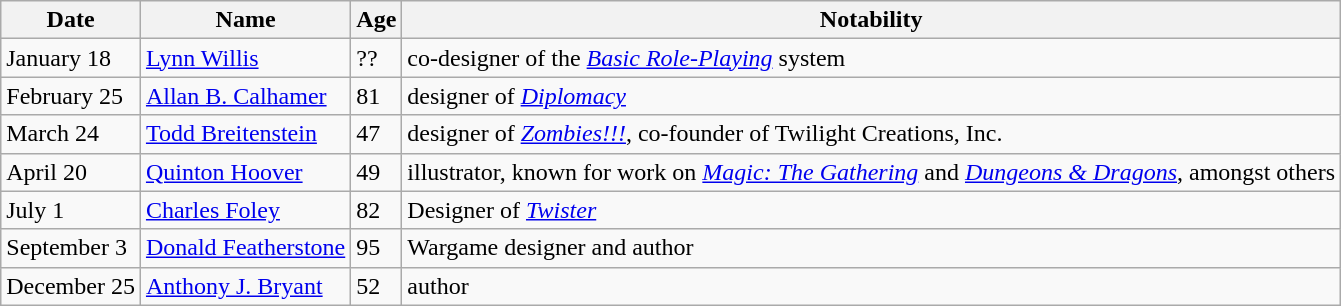<table class="wikitable">
<tr>
<th>Date</th>
<th>Name</th>
<th>Age</th>
<th>Notability</th>
</tr>
<tr>
<td>January 18</td>
<td><a href='#'>Lynn Willis</a></td>
<td>??</td>
<td>co-designer of the <em><a href='#'>Basic Role-Playing</a></em> system</td>
</tr>
<tr>
<td>February 25</td>
<td><a href='#'>Allan B. Calhamer</a></td>
<td>81</td>
<td>designer of <em><a href='#'>Diplomacy</a></em></td>
</tr>
<tr>
<td>March 24</td>
<td><a href='#'>Todd Breitenstein</a></td>
<td>47</td>
<td>designer of <em><a href='#'>Zombies!!!</a></em>, co-founder of Twilight Creations, Inc.</td>
</tr>
<tr>
<td>April 20</td>
<td><a href='#'>Quinton Hoover</a></td>
<td>49</td>
<td>illustrator, known for work on <em><a href='#'>Magic: The Gathering</a></em> and <em><a href='#'>Dungeons & Dragons</a></em>, amongst others</td>
</tr>
<tr>
<td>July 1</td>
<td><a href='#'>Charles Foley</a></td>
<td>82</td>
<td>Designer of <em><a href='#'>Twister</a></em></td>
</tr>
<tr>
<td>September 3</td>
<td><a href='#'>Donald Featherstone</a></td>
<td>95</td>
<td>Wargame designer and author</td>
</tr>
<tr>
<td>December 25</td>
<td><a href='#'>Anthony J. Bryant</a></td>
<td>52</td>
<td>author</td>
</tr>
</table>
